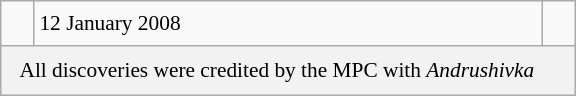<table class="wikitable" style="font-size: 89%; float: left; width: 27em; margin-right: 1em; line-height: 1.65em !important">
<tr>
<td></td>
<td>12 January 2008</td>
<td></td>
</tr>
<tr>
<th colspan=3 style="font-weight: normal; text-align: left; padding: 4px 12px;">All discoveries were credited by the MPC with <em>Andrushivka</em></th>
</tr>
</table>
